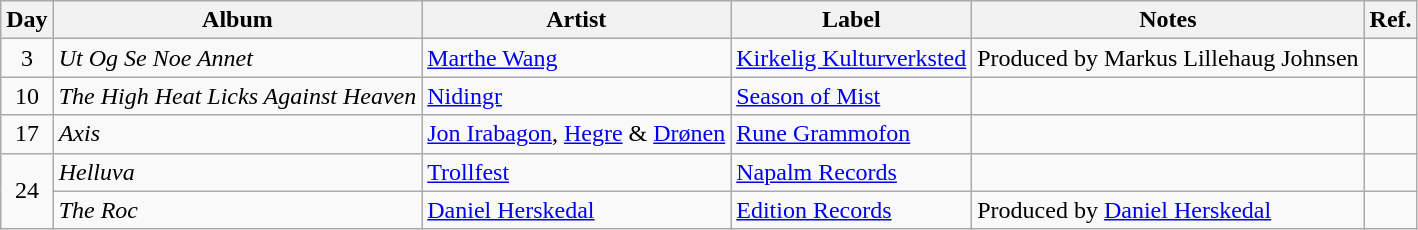<table class="wikitable">
<tr>
<th>Day</th>
<th>Album</th>
<th>Artist</th>
<th>Label</th>
<th>Notes</th>
<th>Ref.</th>
</tr>
<tr>
<td rowspan="1" style="text-align:center;">3</td>
<td><em>Ut Og Se Noe Annet</em></td>
<td><a href='#'>Marthe Wang</a></td>
<td><a href='#'>Kirkelig Kulturverksted</a></td>
<td>Produced by Markus Lillehaug Johnsen</td>
<td style="text-align:center;"></td>
</tr>
<tr>
<td rowspan="1" style="text-align:center;">10</td>
<td><em>The High Heat Licks Against Heaven</em></td>
<td><a href='#'>Nidingr</a></td>
<td><a href='#'>Season of Mist</a></td>
<td></td>
<td style="text-align:center;"></td>
</tr>
<tr>
<td rowspan="1" style="text-align:center;">17</td>
<td><em>Axis</em></td>
<td><a href='#'>Jon Irabagon</a>, <a href='#'>Hegre</a> & <a href='#'>Drønen</a></td>
<td><a href='#'>Rune Grammofon</a></td>
<td></td>
<td style="text-align:center;"></td>
</tr>
<tr>
<td rowspan="2" style="text-align:center;">24</td>
<td><em>Helluva</em></td>
<td><a href='#'>Trollfest</a></td>
<td><a href='#'>Napalm Records</a></td>
<td></td>
<td style="text-align:center;"></td>
</tr>
<tr>
<td><em>The Roc</em></td>
<td><a href='#'>Daniel Herskedal</a></td>
<td><a href='#'>Edition Records</a></td>
<td>Produced by <a href='#'>Daniel Herskedal</a></td>
<td style="text-align:center;"></td>
</tr>
</table>
